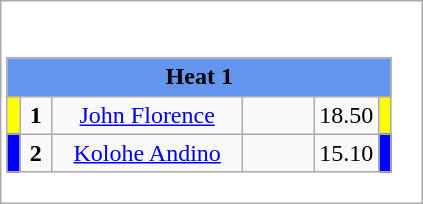<table class="wikitable" style="background:#fff;">
<tr>
<td><div><br><table class="wikitable">
<tr>
<td colspan="6"  style="text-align:center; background:#6495ed;"><strong>Heat 1</strong></td>
</tr>
<tr>
<td style="width:01px; background: #ff0;"></td>
<td style="width:14px; text-align:center;"><strong>1</strong></td>
<td style="width:120px; text-align:center;"><a href='#'>John Florence</a></td>
<td style="width:40px; text-align:center;"></td>
<td style="width:20px; text-align:center;">18.50</td>
<td style="width:01px; background: #ff0;"></td>
</tr>
<tr>
<td style="width:01px; background: #00f;"></td>
<td style="width:14px; text-align:center;"><strong>2</strong></td>
<td style="width:120px; text-align:center;"><a href='#'>Kolohe Andino</a></td>
<td style="width:40px; text-align:center;"></td>
<td style="width:20px; text-align:center;">15.10</td>
<td style="width:01px; background: #00f;"></td>
</tr>
</table>
</div></td>
</tr>
</table>
